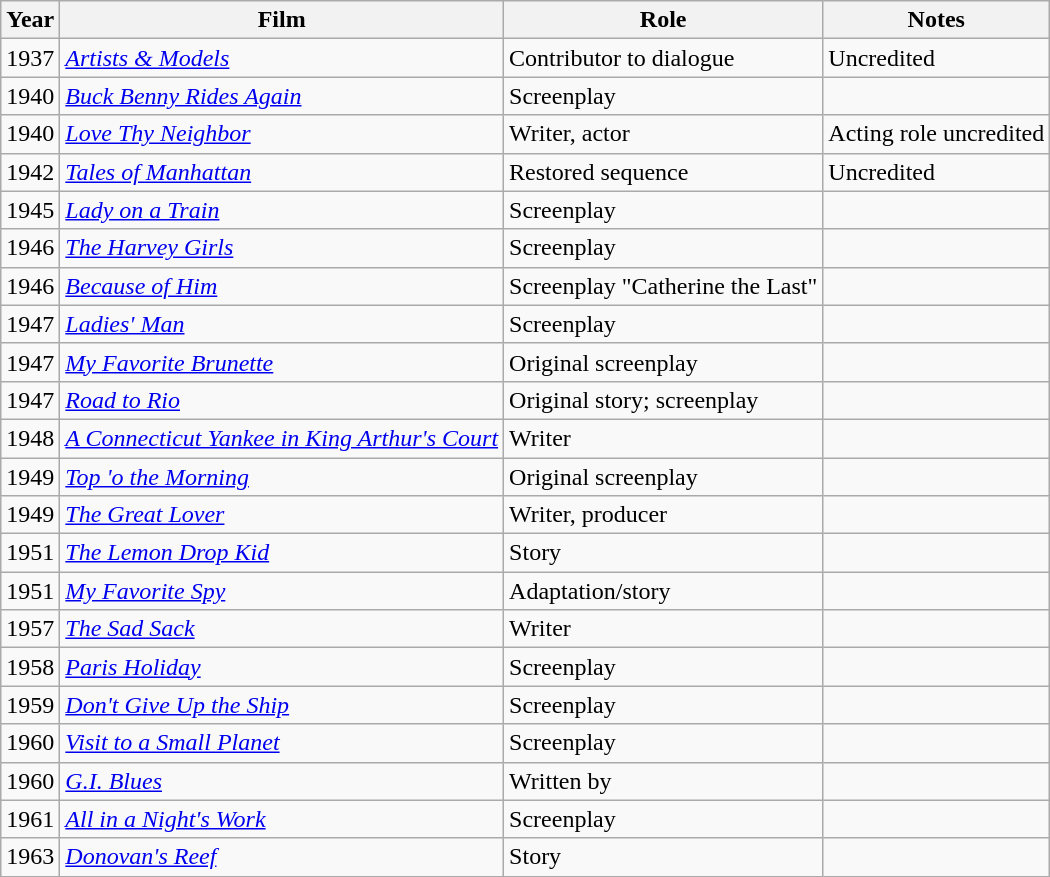<table class="wikitable">
<tr>
<th>Year</th>
<th>Film</th>
<th>Role</th>
<th>Notes</th>
</tr>
<tr>
<td>1937</td>
<td><em><a href='#'>Artists & Models</a></em></td>
<td>Contributor to dialogue</td>
<td>Uncredited</td>
</tr>
<tr>
<td>1940</td>
<td><em><a href='#'>Buck Benny Rides Again</a></em></td>
<td>Screenplay</td>
<td></td>
</tr>
<tr>
<td>1940</td>
<td><em><a href='#'>Love Thy Neighbor</a></em></td>
<td>Writer, actor</td>
<td>Acting role uncredited</td>
</tr>
<tr>
<td>1942</td>
<td><em><a href='#'>Tales of Manhattan</a></em></td>
<td>Restored sequence</td>
<td>Uncredited</td>
</tr>
<tr>
<td>1945</td>
<td><em><a href='#'>Lady on a Train</a></em></td>
<td>Screenplay</td>
<td></td>
</tr>
<tr>
<td>1946</td>
<td><em><a href='#'>The Harvey Girls</a></em></td>
<td>Screenplay</td>
<td></td>
</tr>
<tr>
<td>1946</td>
<td><em><a href='#'>Because of Him</a></em></td>
<td>Screenplay "Catherine the Last"</td>
<td></td>
</tr>
<tr>
<td>1947</td>
<td><em><a href='#'>Ladies' Man</a></em></td>
<td>Screenplay</td>
<td></td>
</tr>
<tr>
<td>1947</td>
<td><em><a href='#'>My Favorite Brunette</a></em></td>
<td>Original screenplay</td>
<td></td>
</tr>
<tr>
<td>1947</td>
<td><em><a href='#'>Road to Rio</a></em></td>
<td>Original story; screenplay</td>
<td></td>
</tr>
<tr>
<td>1948</td>
<td><em><a href='#'>A Connecticut Yankee in King Arthur's Court</a></em></td>
<td>Writer</td>
<td></td>
</tr>
<tr>
<td>1949</td>
<td><em><a href='#'>Top 'o the Morning</a></em></td>
<td>Original screenplay</td>
<td></td>
</tr>
<tr>
<td>1949</td>
<td><em><a href='#'>The Great Lover</a></em></td>
<td>Writer, producer</td>
<td></td>
</tr>
<tr>
<td>1951</td>
<td><em><a href='#'>The Lemon Drop Kid</a></em></td>
<td>Story</td>
<td></td>
</tr>
<tr>
<td>1951</td>
<td><em><a href='#'>My Favorite Spy</a></em></td>
<td>Adaptation/story</td>
<td></td>
</tr>
<tr>
<td>1957</td>
<td><em><a href='#'>The Sad Sack</a></em></td>
<td>Writer</td>
<td></td>
</tr>
<tr>
<td>1958</td>
<td><em><a href='#'>Paris Holiday</a></em></td>
<td>Screenplay</td>
<td></td>
</tr>
<tr>
<td>1959</td>
<td><em><a href='#'>Don't Give Up the Ship</a></em></td>
<td>Screenplay</td>
<td></td>
</tr>
<tr>
<td>1960</td>
<td><em><a href='#'>Visit to a Small Planet</a></em></td>
<td>Screenplay</td>
<td></td>
</tr>
<tr>
<td>1960</td>
<td><em><a href='#'>G.I. Blues</a></em></td>
<td>Written by</td>
<td></td>
</tr>
<tr>
<td>1961</td>
<td><em><a href='#'>All in a Night's Work</a></em></td>
<td>Screenplay</td>
<td></td>
</tr>
<tr>
<td>1963</td>
<td><em><a href='#'>Donovan's Reef</a></em></td>
<td>Story</td>
<td></td>
</tr>
</table>
